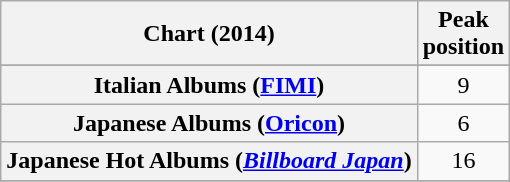<table class="wikitable sortable plainrowheaders">
<tr>
<th scope="col">Chart (2014)</th>
<th scope="col">Peak<br>position</th>
</tr>
<tr>
</tr>
<tr>
</tr>
<tr>
</tr>
<tr>
</tr>
<tr>
</tr>
<tr>
</tr>
<tr>
</tr>
<tr>
</tr>
<tr>
</tr>
<tr>
<th scope="row">Italian Albums (<a href='#'>FIMI</a>)</th>
<td align="center">9</td>
</tr>
<tr>
<th scope="row">Japanese Albums (<a href='#'>Oricon</a>)</th>
<td align="center">6</td>
</tr>
<tr>
<th scope="row">Japanese Hot Albums (<em><a href='#'>Billboard Japan</a></em>)</th>
<td align="center">16</td>
</tr>
<tr>
</tr>
<tr>
</tr>
<tr>
</tr>
<tr>
</tr>
<tr>
</tr>
<tr>
</tr>
<tr>
</tr>
<tr>
</tr>
<tr>
</tr>
</table>
